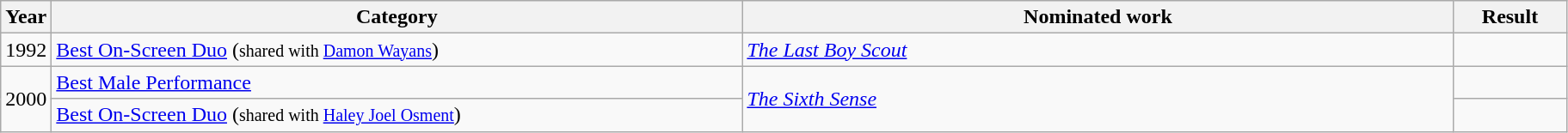<table class=wikitable>
<tr>
<th scope="col" style="width:1em;">Year</th>
<th scope="col" style="width:33em;">Category</th>
<th scope="col" style="width:34em;">Nominated work</th>
<th scope="col" style="width:5em;">Result</th>
</tr>
<tr>
<td>1992</td>
<td><a href='#'>Best On-Screen Duo</a> (<small>shared with <a href='#'>Damon Wayans</a></small>)</td>
<td><em><a href='#'>The Last Boy Scout</a></em></td>
<td></td>
</tr>
<tr>
<td rowspan="2">2000</td>
<td><a href='#'>Best Male Performance</a></td>
<td rowspan="2"><em><a href='#'>The Sixth Sense</a></em></td>
<td></td>
</tr>
<tr>
<td><a href='#'>Best On-Screen Duo</a> (<small>shared with <a href='#'>Haley Joel Osment</a></small>)</td>
<td></td>
</tr>
</table>
